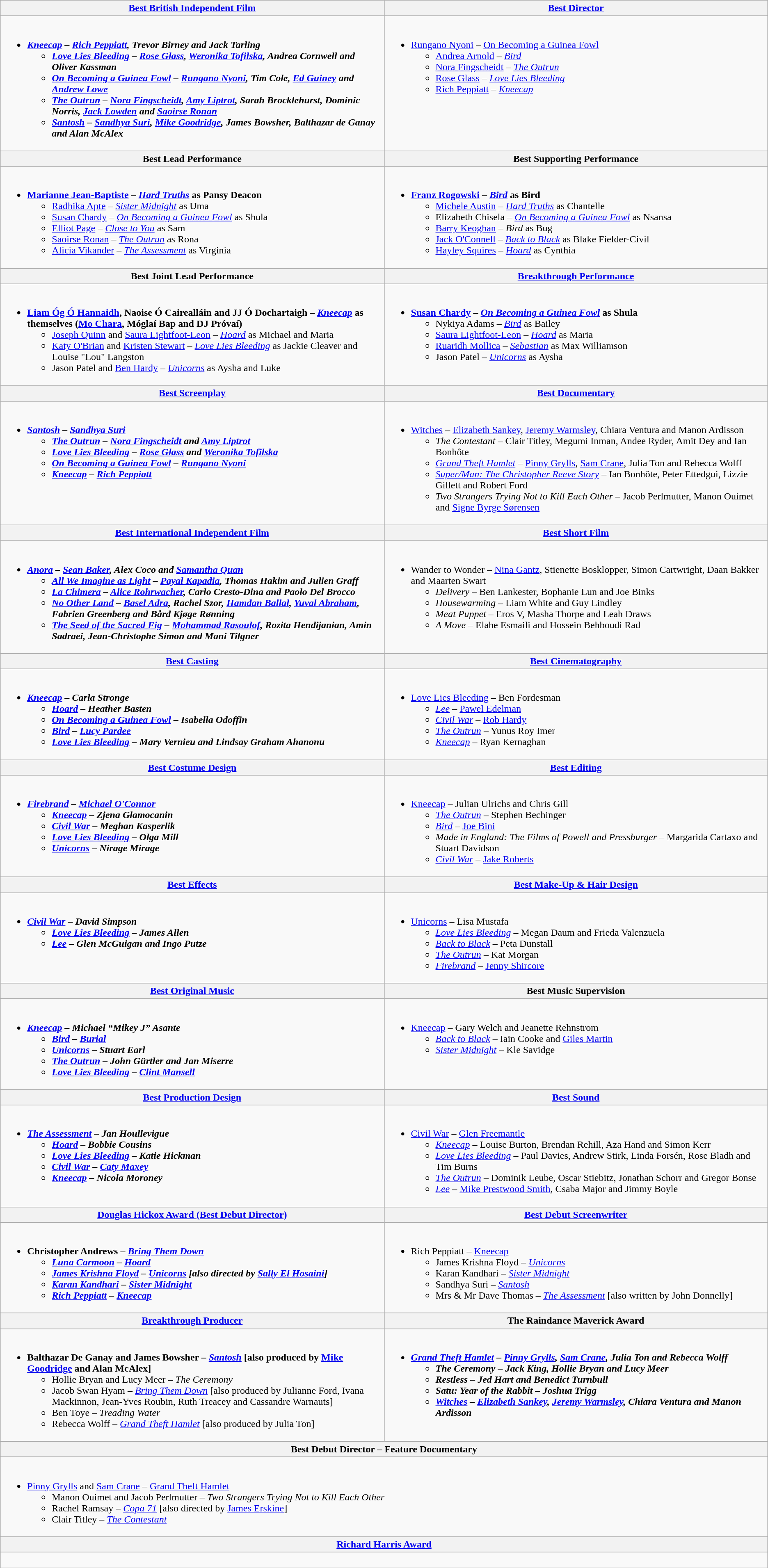<table class="wikitable">
<tr>
<th width="50%"><a href='#'>Best British Independent Film</a></th>
<th width="50%"><a href='#'>Best Director</a></th>
</tr>
<tr>
<td valign="top"><br><ul><li><strong><em><a href='#'>Kneecap</a><em> – <a href='#'>Rich Peppiatt</a>, Trevor Birney and Jack Tarling<strong><ul><li></em><a href='#'>Love Lies Bleeding</a><em> – <a href='#'>Rose Glass</a>, <a href='#'>Weronika Tofilska</a>, Andrea Cornwell and Oliver Kassman</li><li></em><a href='#'>On Becoming a Guinea Fowl</a><em> – <a href='#'>Rungano Nyoni</a>, Tim Cole, <a href='#'>Ed Guiney</a> and <a href='#'>Andrew Lowe</a></li><li></em><a href='#'>The Outrun</a><em> – <a href='#'>Nora Fingscheidt</a>, <a href='#'>Amy Liptrot</a>, Sarah Brocklehurst, Dominic Norris, <a href='#'>Jack Lowden</a> and <a href='#'>Saoirse Ronan</a></li><li></em><a href='#'>Santosh</a><em> – <a href='#'>Sandhya Suri</a>, <a href='#'>Mike Goodridge</a>, James Bowsher, Balthazar de Ganay and Alan McAlex</li></ul></li></ul></td>
<td valign="top"><br><ul><li></strong><a href='#'>Rungano Nyoni</a> – </em><a href='#'>On Becoming a Guinea Fowl</a></em></strong><ul><li><a href='#'>Andrea Arnold</a> – <em><a href='#'>Bird</a></em></li><li><a href='#'>Nora Fingscheidt</a> – <em><a href='#'>The Outrun</a></em></li><li><a href='#'>Rose Glass</a> – <em><a href='#'>Love Lies Bleeding</a></em></li><li><a href='#'>Rich Peppiatt</a> – <em><a href='#'>Kneecap</a></em></li></ul></li></ul></td>
</tr>
<tr>
<th width="50%">Best Lead Performance</th>
<th width="50%">Best Supporting Performance</th>
</tr>
<tr>
<td valign="top"><br><ul><li><strong><a href='#'>Marianne Jean-Baptiste</a> – <em><a href='#'>Hard Truths</a></em> as Pansy Deacon</strong><ul><li><a href='#'>Radhika Apte</a> – <em><a href='#'>Sister Midnight</a></em> as Uma</li><li><a href='#'>Susan Chardy</a> – <em><a href='#'>On Becoming a Guinea Fowl</a></em> as Shula</li><li><a href='#'>Elliot Page</a> – <em><a href='#'>Close to You</a></em> as Sam</li><li><a href='#'>Saoirse Ronan</a> – <em><a href='#'>The Outrun</a></em> as Rona</li><li><a href='#'>Alicia Vikander</a> – <em><a href='#'>The Assessment</a></em> as Virginia</li></ul></li></ul></td>
<td valign="top"><br><ul><li><strong><a href='#'>Franz Rogowski</a> – <em><a href='#'>Bird</a></em> as Bird</strong><ul><li><a href='#'>Michele Austin</a> – <em><a href='#'>Hard Truths</a></em> as Chantelle</li><li>Elizabeth Chisela – <em><a href='#'>On Becoming a Guinea Fowl</a></em> as Nsansa</li><li><a href='#'>Barry Keoghan</a> – <em>Bird</em> as Bug</li><li><a href='#'>Jack O'Connell</a> – <em><a href='#'>Back to Black</a></em> as Blake Fielder-Civil</li><li><a href='#'>Hayley Squires</a> – <em><a href='#'>Hoard</a></em> as Cynthia</li></ul></li></ul></td>
</tr>
<tr>
<th width="50%">Best Joint Lead Performance</th>
<th width="50%"><a href='#'>Breakthrough Performance</a></th>
</tr>
<tr>
<td valign="top"><br><ul><li><strong><a href='#'>Liam Óg Ó Hannaidh</a>, Naoise Ó Cairealláin and JJ Ó Dochartaigh – <em><a href='#'>Kneecap</a></em> as themselves (<a href='#'>Mo Chara</a>, Móglaí Bap and DJ Próvaí)</strong><ul><li><a href='#'>Joseph Quinn</a> and <a href='#'>Saura Lightfoot-Leon</a> – <em><a href='#'>Hoard</a></em> as Michael and Maria</li><li><a href='#'>Katy O'Brian</a> and <a href='#'>Kristen Stewart</a> – <em><a href='#'>Love Lies Bleeding</a></em> as Jackie Cleaver and Louise "Lou" Langston</li><li>Jason Patel and <a href='#'>Ben Hardy</a> – <em><a href='#'>Unicorns</a></em> as Aysha and Luke</li></ul></li></ul></td>
<td valign="top"><br><ul><li><strong><a href='#'>Susan Chardy</a> – <em><a href='#'>On Becoming a Guinea Fowl</a></em> as Shula</strong><ul><li>Nykiya Adams – <em><a href='#'>Bird</a></em> as Bailey</li><li><a href='#'>Saura Lightfoot-Leon</a> – <em><a href='#'>Hoard</a></em> as Maria</li><li><a href='#'>Ruaridh Mollica</a> – <em><a href='#'>Sebastian</a></em> as Max Williamson</li><li>Jason Patel – <em><a href='#'>Unicorns</a></em> as Aysha</li></ul></li></ul></td>
</tr>
<tr>
<th width="50%"><a href='#'>Best Screenplay</a></th>
<th width="50%"><a href='#'>Best Documentary</a></th>
</tr>
<tr>
<td valign="top"><br><ul><li><strong><em><a href='#'>Santosh</a><em> – <a href='#'>Sandhya Suri</a><strong><ul><li></em><a href='#'>The Outrun</a><em> – <a href='#'>Nora Fingscheidt</a> and <a href='#'>Amy Liptrot</a></li><li></em><a href='#'>Love Lies Bleeding</a><em> – <a href='#'>Rose Glass</a> and <a href='#'>Weronika Tofilska</a></li><li></em><a href='#'>On Becoming a Guinea Fowl</a><em> – <a href='#'>Rungano Nyoni</a></li><li></em><a href='#'>Kneecap</a><em> – <a href='#'>Rich Peppiatt</a></li></ul></li></ul></td>
<td valign="top"><br><ul><li></em></strong><a href='#'>Witches</a></em> – <a href='#'>Elizabeth Sankey</a>, <a href='#'>Jeremy Warmsley</a>, Chiara Ventura and Manon Ardisson</strong><ul><li><em>The Contestant</em>  – Clair Titley, Megumi Inman, Andee Ryder, Amit Dey and Ian Bonhôte</li><li><em><a href='#'>Grand Theft Hamlet</a></em> – <a href='#'>Pinny Grylls</a>, <a href='#'>Sam Crane</a>, Julia Ton and Rebecca Wolff</li><li><em><a href='#'>Super/Man: The Christopher Reeve Story</a></em> – Ian Bonhôte, Peter Ettedgui, Lizzie Gillett and Robert Ford</li><li><em>Two Strangers Trying Not to Kill Each Other</em> – Jacob Perlmutter, Manon Ouimet and <a href='#'>Signe Byrge Sørensen</a></li></ul></li></ul></td>
</tr>
<tr>
<th width="50%"><a href='#'>Best International Independent Film</a></th>
<th width="50%"><a href='#'>Best Short Film</a></th>
</tr>
<tr>
<td valign="top"><br><ul><li><strong><em><a href='#'>Anora</a><em> – <a href='#'>Sean Baker</a>, Alex Coco and <a href='#'>Samantha Quan</a><strong><ul><li></em><a href='#'>All We Imagine as Light</a><em> – <a href='#'>Payal Kapadia</a>, Thomas Hakim and Julien Graff</li><li></em><a href='#'>La Chimera</a><em> – <a href='#'>Alice Rohrwacher</a>, Carlo Cresto-Dina and Paolo Del Brocco</li><li></em><a href='#'>No Other Land</a><em> – <a href='#'>Basel Adra</a>, Rachel Szor, <a href='#'>Hamdan Ballal</a>, <a href='#'>Yuval Abraham</a>, Fabrien Greenberg and Bård Kjøge Rønning</li><li></em><a href='#'>The Seed of the Sacred Fig</a><em> – <a href='#'>Mohammad Rasoulof</a>, Rozita Hendijanian, Amin Sadraei, Jean-Christophe Simon and Mani Tilgner</li></ul></li></ul></td>
<td valign="top"><br><ul><li></em></strong>Wander to Wonder</em> – <a href='#'>Nina Gantz</a>, Stienette Bosklopper, Simon Cartwright, Daan Bakker and Maarten Swart</strong><ul><li><em>Delivery</em> – Ben Lankester, Bophanie Lun and Joe Binks</li><li><em>Housewarming</em> – Liam White and Guy Lindley</li><li><em>Meat Puppet</em> – Eros V, Masha Thorpe and Leah Draws</li><li><em>A Move</em> – Elahe Esmaili and Hossein Behboudi Rad</li></ul></li></ul></td>
</tr>
<tr>
<th width="50%"><a href='#'>Best Casting</a></th>
<th width="50%"><a href='#'>Best Cinematography</a></th>
</tr>
<tr>
<td valign="top"><br><ul><li><strong><em><a href='#'>Kneecap</a><em> – Carla Stronge<strong><ul><li></em><a href='#'>Hoard</a><em> – Heather Basten</li><li></em><a href='#'>On Becoming a Guinea Fowl</a><em> – Isabella Odoffin</li><li></em><a href='#'>Bird</a><em> – <a href='#'>Lucy Pardee</a></li><li></em><a href='#'>Love Lies Bleeding</a><em> – Mary Vernieu and Lindsay Graham Ahanonu</li></ul></li></ul></td>
<td valign="top"><br><ul><li></em></strong><a href='#'>Love Lies Bleeding</a></em> – Ben Fordesman</strong><ul><li><em><a href='#'>Lee</a></em> – <a href='#'>Pawel Edelman</a></li><li><em><a href='#'>Civil War</a></em> – <a href='#'>Rob Hardy</a></li><li><em><a href='#'>The Outrun</a></em> – Yunus Roy Imer</li><li><em><a href='#'>Kneecap</a></em> – Ryan Kernaghan</li></ul></li></ul></td>
</tr>
<tr>
<th width="50%"><a href='#'>Best Costume Design</a></th>
<th width="50%"><a href='#'>Best Editing</a></th>
</tr>
<tr>
<td valign="top"><br><ul><li><strong><em><a href='#'>Firebrand</a><em> – <a href='#'>Michael O'Connor</a><strong><ul><li></em><a href='#'>Kneecap</a><em> – Zjena Glamocanin</li><li></em><a href='#'>Civil War</a><em> – Meghan Kasperlik</li><li></em><a href='#'>Love Lies Bleeding</a><em> – Olga Mill</li><li></em><a href='#'>Unicorns</a><em> – Nirage Mirage</li></ul></li></ul></td>
<td valign="top"><br><ul><li></em></strong><a href='#'>Kneecap</a></em> – Julian Ulrichs and Chris Gill</strong><ul><li><em><a href='#'>The Outrun</a></em> – Stephen Bechinger</li><li><em><a href='#'>Bird</a></em> – <a href='#'>Joe Bini</a></li><li><em>Made in England: The Films of Powell and Pressburger</em> – Margarida Cartaxo and Stuart Davidson</li><li><em><a href='#'>Civil War</a></em> – <a href='#'>Jake Roberts</a></li></ul></li></ul></td>
</tr>
<tr>
<th width="50%"><a href='#'>Best Effects</a></th>
<th width="50%"><a href='#'>Best Make-Up & Hair Design</a></th>
</tr>
<tr>
<td valign="top"><br><ul><li><strong><em><a href='#'>Civil War</a><em> – David Simpson<strong><ul><li></em><a href='#'>Love Lies Bleeding</a><em> – James Allen</li><li></em><a href='#'>Lee</a><em> – Glen McGuigan and Ingo Putze</li></ul></li></ul></td>
<td valign="top"><br><ul><li></em></strong><a href='#'>Unicorns</a></em> – Lisa Mustafa</strong><ul><li><em><a href='#'>Love Lies Bleeding</a></em> – Megan Daum and Frieda Valenzuela</li><li><em><a href='#'>Back to Black</a></em> – Peta Dunstall</li><li><em><a href='#'>The Outrun</a></em> – Kat Morgan</li><li><em><a href='#'>Firebrand</a></em> – <a href='#'>Jenny Shircore</a></li></ul></li></ul></td>
</tr>
<tr>
<th width="50%"><a href='#'>Best Original Music</a></th>
<th width="50%">Best Music Supervision</th>
</tr>
<tr>
<td valign="top"><br><ul><li><strong><em><a href='#'>Kneecap</a><em> – Michael “Mikey J” Asante<strong><ul><li></em><a href='#'>Bird</a><em> – <a href='#'>Burial</a></li><li></em><a href='#'>Unicorns</a><em> – Stuart Earl</li><li></em><a href='#'>The Outrun</a><em> – John Gürtler and Jan Miserre</li><li></em><a href='#'>Love Lies Bleeding</a><em> – <a href='#'>Clint Mansell</a></li></ul></li></ul></td>
<td valign="top"><br><ul><li></em></strong><a href='#'>Kneecap</a></em> – Gary Welch and Jeanette Rehnstrom</strong><ul><li><em><a href='#'>Back to Black</a></em> – Iain Cooke and <a href='#'>Giles Martin</a></li><li><em><a href='#'>Sister Midnight</a></em> – Kle Savidge</li></ul></li></ul></td>
</tr>
<tr>
<th width="50%"><a href='#'>Best Production Design</a></th>
<th width="50%"><a href='#'>Best Sound</a></th>
</tr>
<tr>
<td valign="top"><br><ul><li><strong><em><a href='#'>The Assessment</a><em> – Jan Houllevigue<strong><ul><li></em><a href='#'>Hoard</a><em> – Bobbie Cousins</li><li></em><a href='#'>Love Lies Bleeding</a><em> – Katie Hickman</li><li></em><a href='#'>Civil War</a><em> – <a href='#'>Caty Maxey</a></li><li></em><a href='#'>Kneecap</a><em> – Nicola Moroney</li></ul></li></ul></td>
<td valign="top"><br><ul><li></em></strong><a href='#'>Civil War</a></em> – <a href='#'>Glen Freemantle</a></strong><ul><li><em><a href='#'>Kneecap</a></em> – Louise Burton, Brendan Rehill, Aza Hand and Simon Kerr</li><li><em><a href='#'>Love Lies Bleeding</a></em> – Paul Davies, Andrew Stirk, Linda Forsén, Rose Bladh and Tim Burns</li><li><em><a href='#'>The Outrun</a></em> – Dominik Leube, Oscar Stiebitz, Jonathan Schorr and Gregor Bonse</li><li><em><a href='#'>Lee</a></em> – <a href='#'>Mike Prestwood Smith</a>, Csaba Major and Jimmy Boyle</li></ul></li></ul></td>
</tr>
<tr>
<th width="50%"><a href='#'>Douglas Hickox Award (Best Debut Director)</a></th>
<th width="50%"><a href='#'>Best Debut Screenwriter</a></th>
</tr>
<tr>
<td valign="top"><br><ul><li><strong>Christopher Andrews – <em><a href='#'>Bring Them Down</a><strong><em><ul><li><a href='#'>Luna Carmoon</a> – </em><a href='#'>Hoard</a><em></li><li><a href='#'>James Krishna Floyd</a> – </em><a href='#'>Unicorns</a><em> [also directed by <a href='#'>Sally El Hosaini</a>]</li><li><a href='#'>Karan Kandhari</a> – </em><a href='#'>Sister Midnight</a><em></li><li><a href='#'>Rich Peppiatt</a> – </em><a href='#'>Kneecap</a><em></li></ul></li></ul></td>
<td valign="top"><br><ul><li></strong>Rich Peppiatt – </em><a href='#'>Kneecap</a></em></strong><ul><li>James Krishna Floyd – <a href='#'><em>Unicorns</em></a></li><li>Karan Kandhari – <em><a href='#'>Sister Midnight</a></em></li><li>Sandhya Suri – <em><a href='#'>Santosh</a></em></li><li>Mrs & Mr Dave Thomas – <em><a href='#'>The Assessment</a></em> [also written by John Donnelly]</li></ul></li></ul></td>
</tr>
<tr>
<th width="50%"><a href='#'>Breakthrough Producer</a></th>
<th width="50%">The Raindance Maverick Award</th>
</tr>
<tr>
<td valign="top"><br><ul><li><strong>Balthazar De Ganay and James Bowsher – <em><a href='#'>Santosh</a></em> [also produced by <a href='#'>Mike Goodridge</a> and Alan McAlex]</strong><ul><li>Hollie Bryan and Lucy Meer – <em>The Ceremony</em></li><li>Jacob Swan Hyam – <em><a href='#'>Bring Them Down</a></em> [also produced by Julianne Ford, Ivana Mackinnon, Jean-Yves Roubin, Ruth Treacey and Cassandre Warnauts]</li><li>Ben Toye – <em>Treading Water</em></li><li>Rebecca Wolff – <em><a href='#'>Grand Theft Hamlet</a></em> [also produced by Julia Ton]</li></ul></li></ul></td>
<td valign="top"><br><ul><li><strong><em><a href='#'>Grand Theft Hamlet</a><em> – <a href='#'>Pinny Grylls</a>, <a href='#'>Sam Crane</a>, Julia Ton and Rebecca Wolff<strong><ul><li></em>The Ceremony<em> – Jack King, Hollie Bryan and Lucy Meer</li><li></em>Restless<em> – Jed Hart and Benedict Turnbull</li><li></em>Satu: Year of the Rabbit<em> – Joshua Trigg</li><li></em><a href='#'>Witches</a><em> – <a href='#'>Elizabeth Sankey</a>, <a href='#'>Jeremy Warmsley</a>, Chiara Ventura and Manon Ardisson</li></ul></li></ul></td>
</tr>
<tr>
<th colspan="2" width="50%">Best Debut Director – Feature Documentary</th>
</tr>
<tr>
<td valign="top" colspan="2"><br><ul><li></strong><a href='#'>Pinny Grylls</a> and <a href='#'>Sam Crane</a> – </em><a href='#'>Grand Theft Hamlet</a></em></strong><ul><li>Manon Ouimet and Jacob Perlmutter – <em>Two Strangers Trying Not to Kill Each Other</em></li><li>Rachel Ramsay – <em><a href='#'>Copa 71</a></em> [also directed by <a href='#'>James Erskine</a>]</li><li>Clair Titley – <em><a href='#'>The Contestant</a></em></li></ul></li></ul></td>
</tr>
<tr>
<th colspan="2" width="50%"><a href='#'>Richard Harris Award</a></th>
</tr>
<tr>
<td colspan="2" valign="top"><br></td>
</tr>
<tr>
</tr>
</table>
